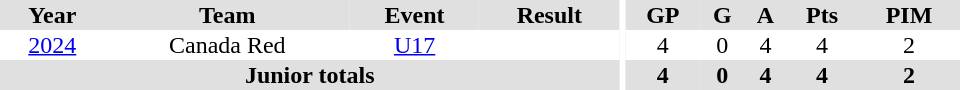<table border="0" cellpadding="1" cellspacing="0" ID="Table3" style="text-align:center; width:40em">
<tr bgcolor="#e0e0e0">
<th>Year</th>
<th>Team</th>
<th>Event</th>
<th>Result</th>
<th rowspan="99" bgcolor="#ffffff"></th>
<th>GP</th>
<th>G</th>
<th>A</th>
<th>Pts</th>
<th>PIM</th>
</tr>
<tr>
<td><a href='#'>2024</a></td>
<td>Canada Red</td>
<td><a href='#'>U17</a></td>
<td></td>
<td>4</td>
<td>0</td>
<td>4</td>
<td>4</td>
<td>2</td>
</tr>
<tr bgcolor="#e0e0e0">
<th colspan="4">Junior totals</th>
<th>4</th>
<th>0</th>
<th>4</th>
<th>4</th>
<th>2</th>
</tr>
</table>
